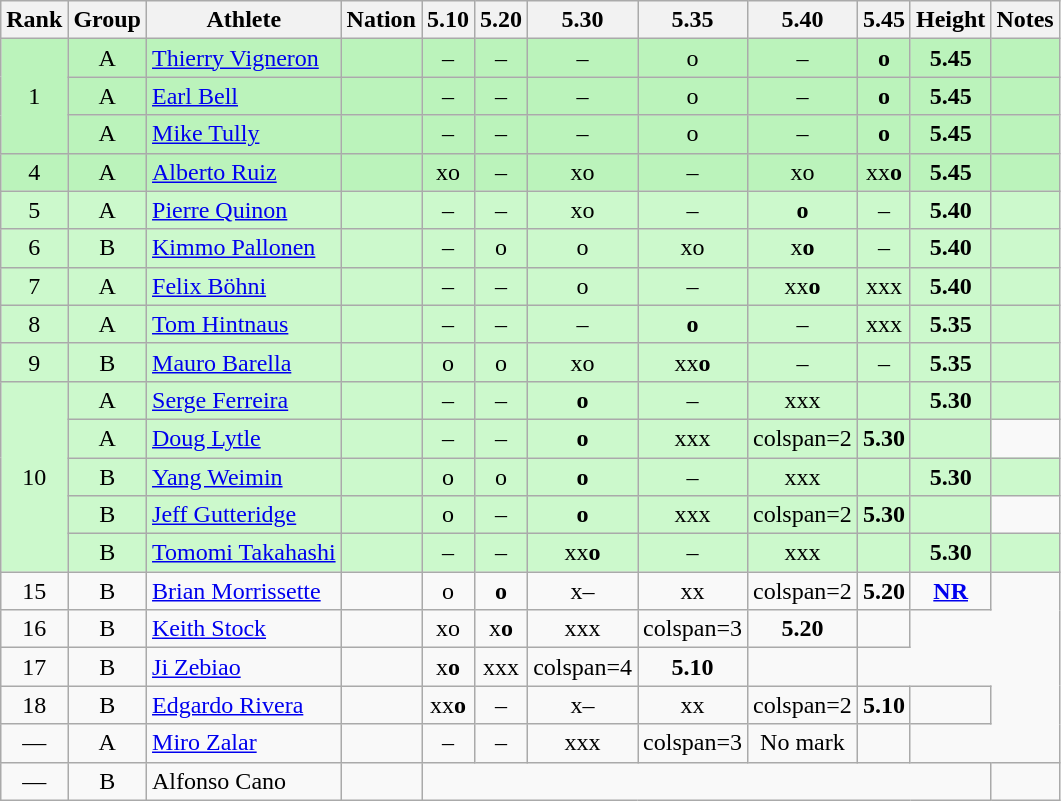<table class="wikitable sortable" style="text-align:center">
<tr>
<th>Rank</th>
<th>Group</th>
<th>Athlete</th>
<th>Nation</th>
<th>5.10</th>
<th>5.20</th>
<th>5.30</th>
<th>5.35</th>
<th>5.40</th>
<th>5.45</th>
<th>Height</th>
<th>Notes</th>
</tr>
<tr bgcolor=bbf3bb>
<td rowspan=3>1</td>
<td>A</td>
<td align=left><a href='#'>Thierry Vigneron</a></td>
<td align=left></td>
<td>–</td>
<td>–</td>
<td>–</td>
<td>o</td>
<td>–</td>
<td><strong>o</strong></td>
<td><strong>5.45</strong></td>
<td></td>
</tr>
<tr bgcolor=bbf3bb>
<td>A</td>
<td align=left><a href='#'>Earl Bell</a></td>
<td align=left></td>
<td>–</td>
<td>–</td>
<td>–</td>
<td>o</td>
<td>–</td>
<td><strong>o</strong></td>
<td><strong>5.45</strong></td>
<td></td>
</tr>
<tr bgcolor=bbf3bb>
<td>A</td>
<td align=left><a href='#'>Mike Tully</a></td>
<td align=left></td>
<td>–</td>
<td>–</td>
<td>–</td>
<td>o</td>
<td>–</td>
<td><strong>o</strong></td>
<td><strong>5.45</strong></td>
<td></td>
</tr>
<tr bgcolor=bbf3bb>
<td>4</td>
<td>A</td>
<td align=left><a href='#'>Alberto Ruiz</a></td>
<td align=left></td>
<td>xo</td>
<td>–</td>
<td>xo</td>
<td>–</td>
<td>xo</td>
<td>xx<strong>o</strong></td>
<td><strong>5.45</strong></td>
<td></td>
</tr>
<tr bgcolor=ccf9cc>
<td>5</td>
<td>A</td>
<td align=left><a href='#'>Pierre Quinon</a></td>
<td align=left></td>
<td>–</td>
<td>–</td>
<td>xo</td>
<td>–</td>
<td><strong>o</strong></td>
<td>–</td>
<td><strong>5.40</strong></td>
<td></td>
</tr>
<tr bgcolor=ccf9cc>
<td>6</td>
<td>B</td>
<td align=left><a href='#'>Kimmo Pallonen</a></td>
<td align=left></td>
<td>–</td>
<td>o</td>
<td>o</td>
<td>xo</td>
<td>x<strong>o</strong></td>
<td>–</td>
<td><strong>5.40</strong></td>
<td></td>
</tr>
<tr bgcolor=ccf9cc>
<td>7</td>
<td>A</td>
<td align=left><a href='#'>Felix Böhni</a></td>
<td align=left></td>
<td>–</td>
<td>–</td>
<td>o</td>
<td>–</td>
<td>xx<strong>o</strong></td>
<td>xxx</td>
<td><strong>5.40</strong></td>
<td></td>
</tr>
<tr bgcolor=ccf9cc>
<td>8</td>
<td>A</td>
<td align=left><a href='#'>Tom Hintnaus</a></td>
<td align=left></td>
<td>–</td>
<td>–</td>
<td>–</td>
<td><strong>o</strong></td>
<td>–</td>
<td>xxx</td>
<td><strong>5.35</strong></td>
<td></td>
</tr>
<tr bgcolor=ccf9cc>
<td>9</td>
<td>B</td>
<td align=left><a href='#'>Mauro Barella</a></td>
<td align=left></td>
<td>o</td>
<td>o</td>
<td>xo</td>
<td>xx<strong>o</strong></td>
<td>–</td>
<td>–</td>
<td><strong>5.35</strong></td>
<td></td>
</tr>
<tr bgcolor=ccf9cc>
<td rowspan=5>10</td>
<td>A</td>
<td align=left><a href='#'>Serge Ferreira</a></td>
<td align=left></td>
<td>–</td>
<td>–</td>
<td><strong>o</strong></td>
<td>–</td>
<td>xxx</td>
<td></td>
<td><strong>5.30</strong></td>
<td></td>
</tr>
<tr bgcolor=ccf9cc>
<td>A</td>
<td align=left><a href='#'>Doug Lytle</a></td>
<td align=left></td>
<td>–</td>
<td>–</td>
<td><strong>o</strong></td>
<td>xxx</td>
<td>colspan=2 </td>
<td><strong>5.30</strong></td>
<td></td>
</tr>
<tr bgcolor=ccf9cc>
<td>B</td>
<td align=left><a href='#'>Yang Weimin</a></td>
<td align=left></td>
<td>o</td>
<td>o</td>
<td><strong>o</strong></td>
<td>–</td>
<td>xxx</td>
<td></td>
<td><strong>5.30</strong></td>
<td></td>
</tr>
<tr bgcolor=ccf9cc>
<td>B</td>
<td align=left><a href='#'>Jeff Gutteridge</a></td>
<td align=left></td>
<td>o</td>
<td>–</td>
<td><strong>o</strong></td>
<td>xxx</td>
<td>colspan=2 </td>
<td><strong>5.30</strong></td>
<td></td>
</tr>
<tr bgcolor=ccf9cc>
<td>B</td>
<td align=left><a href='#'>Tomomi Takahashi</a></td>
<td align=left></td>
<td>–</td>
<td>–</td>
<td>xx<strong>o</strong></td>
<td>–</td>
<td>xxx</td>
<td></td>
<td><strong>5.30</strong></td>
<td></td>
</tr>
<tr>
<td>15</td>
<td>B</td>
<td align=left><a href='#'>Brian Morrissette</a></td>
<td align=left></td>
<td>o</td>
<td><strong>o</strong></td>
<td>x–</td>
<td>xx</td>
<td>colspan=2 </td>
<td><strong>5.20</strong></td>
<td><strong><a href='#'>NR</a></strong></td>
</tr>
<tr>
<td>16</td>
<td>B</td>
<td align=left><a href='#'>Keith Stock</a></td>
<td align=left></td>
<td>xo</td>
<td>x<strong>o</strong></td>
<td>xxx</td>
<td>colspan=3 </td>
<td><strong>5.20</strong></td>
<td></td>
</tr>
<tr>
<td>17</td>
<td>B</td>
<td align=left><a href='#'>Ji Zebiao</a></td>
<td align=left></td>
<td>x<strong>o</strong></td>
<td>xxx</td>
<td>colspan=4 </td>
<td><strong>5.10</strong></td>
<td></td>
</tr>
<tr>
<td>18</td>
<td>B</td>
<td align=left><a href='#'>Edgardo Rivera</a></td>
<td align=left></td>
<td>xx<strong>o</strong></td>
<td>–</td>
<td>x–</td>
<td>xx</td>
<td>colspan=2 </td>
<td><strong>5.10</strong></td>
<td></td>
</tr>
<tr>
<td data-sort-value=19>—</td>
<td>A</td>
<td align=left><a href='#'>Miro Zalar</a></td>
<td align=left></td>
<td>–</td>
<td>–</td>
<td>xxx</td>
<td>colspan=3 </td>
<td data-sort-value=1.00>No mark</td>
<td></td>
</tr>
<tr>
<td data-sort-value=20>—</td>
<td>B</td>
<td align=left>Alfonso Cano</td>
<td align=left></td>
<td colspan=7 data-sort-value=0.00></td>
<td></td>
</tr>
</table>
